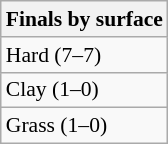<table class=wikitable style=font-size:90%>
<tr>
<th>Finals by surface</th>
</tr>
<tr>
<td>Hard (7–7)</td>
</tr>
<tr>
<td>Clay (1–0)</td>
</tr>
<tr>
<td>Grass (1–0)</td>
</tr>
</table>
